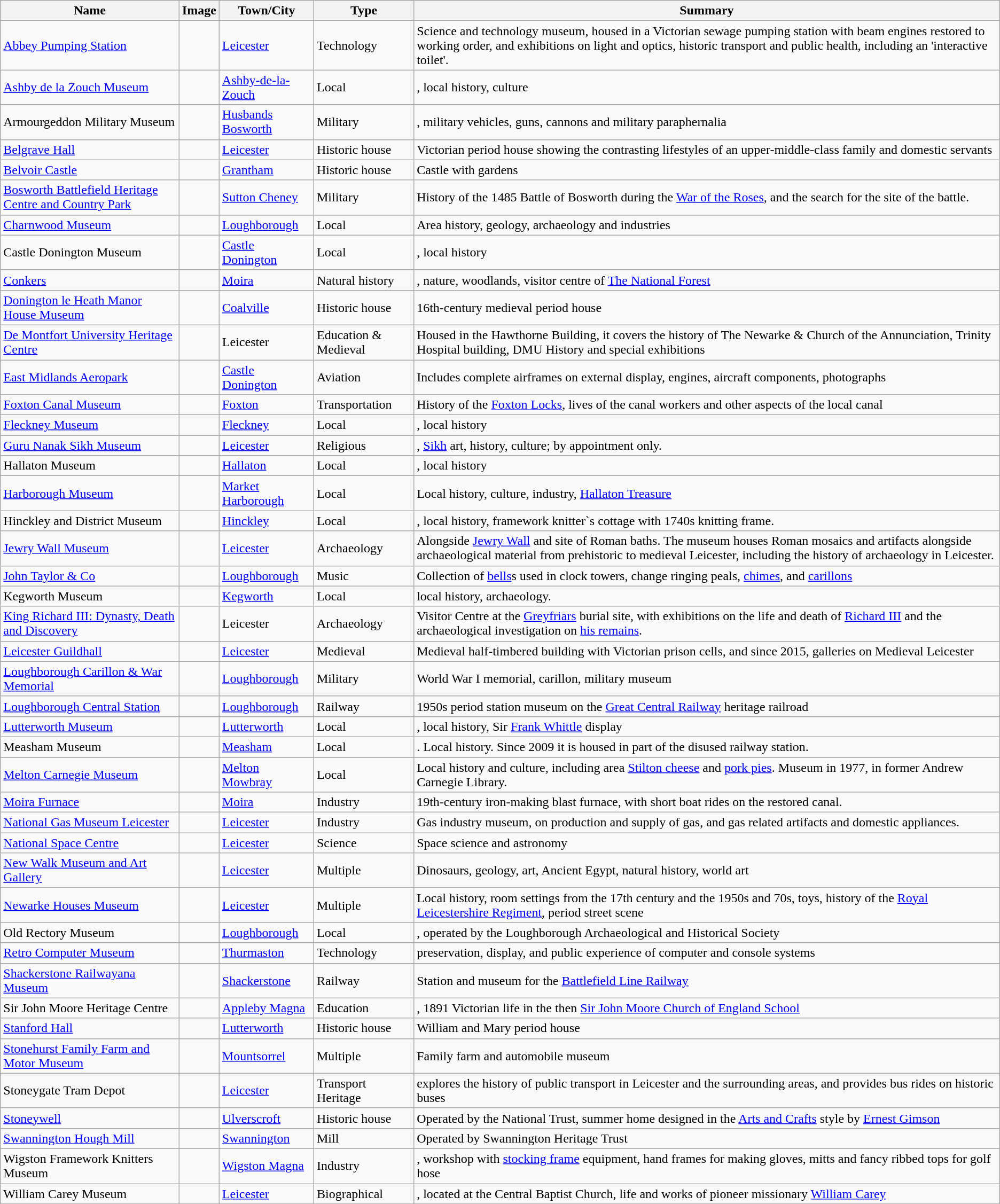<table class="wikitable sortable">
<tr>
<th scope="col">Name</th>
<th scope="col">Image</th>
<th scope="col">Town/City</th>
<th scope="col">Type</th>
<th scope="col">Summary</th>
</tr>
<tr>
<td><a href='#'>Abbey Pumping Station</a></td>
<td></td>
<td><a href='#'>Leicester</a></td>
<td>Technology</td>
<td>Science and technology museum, housed in a Victorian sewage pumping station with beam engines restored to working order, and exhibitions on light and optics, historic transport and public health, including an 'interactive toilet'.</td>
</tr>
<tr>
<td><a href='#'>Ashby de la Zouch Museum</a></td>
<td></td>
<td><a href='#'>Ashby-de-la-Zouch</a></td>
<td>Local</td>
<td>, local history, culture</td>
</tr>
<tr>
<td>Armourgeddon Military Museum</td>
<td></td>
<td><a href='#'>Husbands Bosworth</a></td>
<td>Military</td>
<td>, military vehicles, guns, cannons and military paraphernalia</td>
</tr>
<tr>
<td><a href='#'>Belgrave Hall</a></td>
<td></td>
<td><a href='#'>Leicester</a></td>
<td>Historic house</td>
<td>Victorian period house showing the contrasting lifestyles of an upper-middle-class family and domestic servants</td>
</tr>
<tr>
<td><a href='#'>Belvoir Castle</a></td>
<td></td>
<td><a href='#'>Grantham</a></td>
<td>Historic house</td>
<td>Castle with gardens</td>
</tr>
<tr>
<td><a href='#'>Bosworth Battlefield Heritage Centre and Country Park</a></td>
<td></td>
<td><a href='#'>Sutton Cheney</a></td>
<td>Military</td>
<td>History of the 1485 Battle of Bosworth during the <a href='#'>War of the Roses</a>, and the search for the site of the battle.</td>
</tr>
<tr>
<td><a href='#'>Charnwood Museum</a></td>
<td></td>
<td><a href='#'>Loughborough</a></td>
<td>Local</td>
<td>Area history, geology, archaeology and industries</td>
</tr>
<tr>
<td>Castle Donington Museum</td>
<td></td>
<td><a href='#'>Castle Donington</a></td>
<td>Local</td>
<td>, local history</td>
</tr>
<tr>
<td><a href='#'>Conkers</a></td>
<td></td>
<td><a href='#'>Moira</a></td>
<td>Natural history</td>
<td>, nature, woodlands, visitor centre of <a href='#'>The National Forest</a></td>
</tr>
<tr>
<td><a href='#'>Donington le Heath Manor House Museum</a></td>
<td></td>
<td><a href='#'>Coalville</a></td>
<td>Historic house</td>
<td>16th-century medieval period house</td>
</tr>
<tr>
<td><a href='#'>De Montfort University Heritage Centre</a></td>
<td></td>
<td>Leicester</td>
<td>Education & Medieval</td>
<td>Housed in the Hawthorne Building, it covers the history of The Newarke & Church of the Annunciation, Trinity Hospital building, DMU History and special exhibitions</td>
</tr>
<tr>
<td><a href='#'>East Midlands Aeropark</a></td>
<td></td>
<td><a href='#'>Castle Donington</a></td>
<td>Aviation</td>
<td>Includes complete airframes on external display, engines, aircraft components, photographs</td>
</tr>
<tr>
<td><a href='#'>Foxton Canal Museum</a></td>
<td></td>
<td><a href='#'>Foxton</a></td>
<td>Transportation</td>
<td>History of the <a href='#'>Foxton Locks</a>, lives of the canal workers and other aspects of the local canal</td>
</tr>
<tr>
<td><a href='#'>Fleckney Museum</a></td>
<td></td>
<td><a href='#'>Fleckney</a></td>
<td>Local</td>
<td>, local history</td>
</tr>
<tr>
<td><a href='#'>Guru Nanak Sikh Museum</a></td>
<td></td>
<td><a href='#'>Leicester</a></td>
<td>Religious</td>
<td>, <a href='#'>Sikh</a> art, history, culture; by appointment only.</td>
</tr>
<tr>
<td>Hallaton Museum</td>
<td></td>
<td><a href='#'>Hallaton</a></td>
<td>Local</td>
<td>, local history</td>
</tr>
<tr>
<td><a href='#'>Harborough Museum</a></td>
<td></td>
<td><a href='#'>Market Harborough</a></td>
<td>Local</td>
<td>Local history, culture, industry, <a href='#'>Hallaton Treasure</a></td>
</tr>
<tr>
<td>Hinckley and District Museum</td>
<td></td>
<td><a href='#'>Hinckley</a></td>
<td>Local</td>
<td>, local history, framework knitter`s cottage with 1740s knitting frame.</td>
</tr>
<tr>
<td><a href='#'>Jewry Wall Museum</a></td>
<td></td>
<td><a href='#'>Leicester</a></td>
<td>Archaeology</td>
<td>Alongside <a href='#'>Jewry Wall</a> and site of Roman baths. The museum houses Roman mosaics and artifacts alongside archaeological material from prehistoric to medieval Leicester, including the history of archaeology in Leicester.</td>
</tr>
<tr>
<td><a href='#'>John Taylor & Co</a></td>
<td></td>
<td><a href='#'>Loughborough</a></td>
<td>Music</td>
<td>Collection of <a href='#'>bells</a>s used in clock towers, change ringing peals, <a href='#'>chimes</a>, and <a href='#'>carillons</a></td>
</tr>
<tr>
<td>Kegworth Museum</td>
<td></td>
<td><a href='#'>Kegworth</a></td>
<td>Local</td>
<td>local history, archaeology.</td>
</tr>
<tr>
<td><a href='#'>King Richard III: Dynasty, Death and Discovery</a></td>
<td></td>
<td>Leicester</td>
<td>Archaeology</td>
<td>Visitor Centre at the <a href='#'>Greyfriars</a> burial site, with exhibitions on the life and death of <a href='#'>Richard III</a> and the archaeological investigation on <a href='#'>his remains</a>.</td>
</tr>
<tr>
<td><a href='#'>Leicester Guildhall</a></td>
<td></td>
<td><a href='#'>Leicester</a></td>
<td>Medieval</td>
<td>Medieval half-timbered building with Victorian prison cells, and since 2015, galleries on Medieval Leicester</td>
</tr>
<tr>
<td><a href='#'>Loughborough Carillon & War Memorial</a></td>
<td></td>
<td><a href='#'>Loughborough</a></td>
<td>Military</td>
<td>World War I memorial, carillon, military museum</td>
</tr>
<tr>
<td><a href='#'>Loughborough Central Station</a></td>
<td></td>
<td><a href='#'>Loughborough</a></td>
<td>Railway</td>
<td>1950s period station museum on the <a href='#'>Great Central Railway</a> heritage railroad</td>
</tr>
<tr>
<td><a href='#'>Lutterworth Museum</a></td>
<td></td>
<td><a href='#'>Lutterworth</a></td>
<td>Local</td>
<td>, local history, Sir <a href='#'>Frank Whittle</a> display</td>
</tr>
<tr>
<td>Measham Museum</td>
<td></td>
<td><a href='#'>Measham</a></td>
<td>Local</td>
<td>. Local history. Since 2009 it is housed in part of the disused railway station.</td>
</tr>
<tr>
<td><a href='#'>Melton Carnegie Museum</a></td>
<td></td>
<td><a href='#'>Melton Mowbray</a></td>
<td>Local</td>
<td>Local history and culture, including area <a href='#'>Stilton cheese</a> and <a href='#'>pork pies</a>. Museum in 1977, in former Andrew Carnegie Library.</td>
</tr>
<tr>
<td><a href='#'>Moira Furnace</a></td>
<td></td>
<td><a href='#'>Moira</a></td>
<td>Industry</td>
<td>19th-century iron-making blast furnace, with short boat rides on the restored canal.</td>
</tr>
<tr>
<td><a href='#'>National Gas Museum Leicester</a></td>
<td></td>
<td><a href='#'>Leicester</a></td>
<td>Industry</td>
<td>Gas industry museum, on production and supply of gas, and gas related artifacts and domestic appliances.</td>
</tr>
<tr>
<td><a href='#'>National Space Centre</a></td>
<td></td>
<td><a href='#'>Leicester</a></td>
<td>Science</td>
<td>Space science and astronomy</td>
</tr>
<tr>
<td><a href='#'>New Walk Museum and Art Gallery</a></td>
<td></td>
<td><a href='#'>Leicester</a></td>
<td>Multiple</td>
<td>Dinosaurs, geology, art, Ancient Egypt, natural history, world art</td>
</tr>
<tr>
<td><a href='#'>Newarke Houses Museum</a></td>
<td></td>
<td><a href='#'>Leicester</a></td>
<td>Multiple</td>
<td>Local history, room settings from the 17th century and the 1950s and 70s, toys, history of the <a href='#'>Royal Leicestershire Regiment</a>, period street scene</td>
</tr>
<tr>
<td>Old Rectory Museum</td>
<td></td>
<td><a href='#'>Loughborough</a></td>
<td>Local</td>
<td>, operated by the Loughborough Archaeological and Historical Society</td>
</tr>
<tr>
<td><a href='#'>Retro Computer Museum</a></td>
<td></td>
<td><a href='#'>Thurmaston</a></td>
<td>Technology</td>
<td>preservation, display, and public experience of computer and console systems</td>
</tr>
<tr>
<td><a href='#'>Shackerstone Railwayana Museum</a></td>
<td></td>
<td><a href='#'>Shackerstone</a></td>
<td>Railway</td>
<td>Station and museum for the <a href='#'>Battlefield Line Railway</a></td>
</tr>
<tr>
<td Sir John Moore Church of England Primary School>Sir John Moore Heritage Centre</td>
<td></td>
<td><a href='#'>Appleby Magna</a></td>
<td>Education</td>
<td>, 1891 Victorian life in the then <a href='#'>Sir John Moore Church of England School</a></td>
</tr>
<tr>
<td><a href='#'>Stanford Hall</a></td>
<td></td>
<td><a href='#'>Lutterworth</a></td>
<td>Historic house</td>
<td>William and Mary period house</td>
</tr>
<tr>
<td><a href='#'>Stonehurst Family Farm and Motor Museum</a></td>
<td></td>
<td><a href='#'>Mountsorrel</a></td>
<td>Multiple</td>
<td>Family farm and automobile museum</td>
</tr>
<tr>
<td>Stoneygate Tram Depot</td>
<td></td>
<td><a href='#'>Leicester</a></td>
<td>Transport Heritage</td>
<td> explores the history of public transport in Leicester and the surrounding areas, and provides bus rides on historic buses</td>
</tr>
<tr>
<td><a href='#'>Stoneywell</a></td>
<td></td>
<td><a href='#'>Ulverscroft</a></td>
<td>Historic house</td>
<td>Operated by the National Trust, summer home designed in the <a href='#'>Arts and Crafts</a> style by <a href='#'>Ernest Gimson</a></td>
</tr>
<tr>
<td><a href='#'>Swannington Hough Mill</a></td>
<td></td>
<td><a href='#'>Swannington</a></td>
<td>Mill</td>
<td>Operated by Swannington Heritage Trust</td>
</tr>
<tr>
<td>Wigston Framework Knitters Museum</td>
<td></td>
<td><a href='#'>Wigston Magna</a></td>
<td>Industry</td>
<td>, workshop with <a href='#'>stocking frame</a> equipment, hand frames for making gloves, mitts and fancy ribbed tops for golf hose</td>
</tr>
<tr>
<td>William Carey Museum</td>
<td></td>
<td><a href='#'>Leicester</a></td>
<td>Biographical</td>
<td>, located at the Central Baptist Church, life and works of pioneer missionary <a href='#'>William Carey</a></td>
</tr>
<tr>
</tr>
</table>
